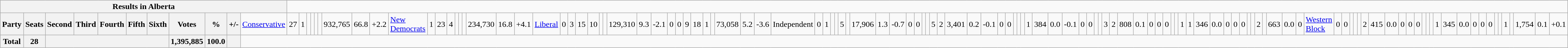<table class="wikitable">
<tr>
<th colspan=12>Results in Alberta</th>
</tr>
<tr>
<th colspan=2>Party</th>
<th>Seats</th>
<th>Second</th>
<th>Third</th>
<th>Fourth</th>
<th>Fifth</th>
<th>Sixth</th>
<th>Votes</th>
<th>%</th>
<th>+/-<br></th>
<td><a href='#'>Conservative</a></td>
<td align="right">27</td>
<td align="right">1</td>
<td align="right"></td>
<td align="right"></td>
<td align="right"></td>
<td align="right"></td>
<td align="right">932,765</td>
<td align="right">66.8</td>
<td align="right">+2.2<br></td>
<td><a href='#'>New Democrats</a></td>
<td align="right">1</td>
<td align="right">23</td>
<td align="right">4</td>
<td align="right"></td>
<td align="right"></td>
<td align="right"></td>
<td align="right">234,730</td>
<td align="right">16.8</td>
<td align="right">+4.1<br></td>
<td><a href='#'>Liberal</a></td>
<td align="right">0</td>
<td align="right">3</td>
<td align="right">15</td>
<td align="right">10</td>
<td align="right"></td>
<td align="right"></td>
<td align="right">129,310</td>
<td align="right">9.3</td>
<td align="right">-2.1<br></td>
<td align="right">0</td>
<td align="right">0</td>
<td align="right">9</td>
<td align="right">18</td>
<td align="right">1</td>
<td align="right"></td>
<td align="right">73,058</td>
<td align="right">5.2</td>
<td align="right">-3.6<br></td>
<td>Independent</td>
<td align="right">0</td>
<td align="right">1</td>
<td align="right"></td>
<td align="right"></td>
<td align="right">5</td>
<td align="right"></td>
<td align="right">17,906</td>
<td align="right">1.3</td>
<td align="right">-0.7<br></td>
<td align="right">0</td>
<td align="right">0</td>
<td align="right"></td>
<td align="right"></td>
<td align="right">5</td>
<td align="right">2</td>
<td align="right">3,401</td>
<td align="right">0.2</td>
<td align="right">-0.1<br></td>
<td align="right">0</td>
<td align="right">0</td>
<td align="right"></td>
<td align="right"></td>
<td align="right"></td>
<td align="right">1</td>
<td align="right">384</td>
<td align="right">0.0</td>
<td align="right">-0.1<br></td>
<td align="right">0</td>
<td align="right">0</td>
<td align="right"></td>
<td align="right"></td>
<td align="right">3</td>
<td align="right">2</td>
<td align="right">808</td>
<td align="right">0.1</td>
<td align="right">0<br></td>
<td align="right">0</td>
<td align="right">0</td>
<td align="right"></td>
<td align="right"></td>
<td align="right">1</td>
<td align="right">1</td>
<td align="right">346</td>
<td align="right">0.0</td>
<td align="right">0<br></td>
<td align="right">0</td>
<td align="right">0</td>
<td align="right"></td>
<td align="right"></td>
<td align="right">2</td>
<td align="right"></td>
<td align="right">663</td>
<td align="right">0.0</td>
<td align="right">0<br></td>
<td align=left><a href='#'>Western Block</a></td>
<td align="right">0</td>
<td align="right">0</td>
<td align="right"></td>
<td align="right"></td>
<td align="right"></td>
<td align="right">2</td>
<td align="right">415</td>
<td align="right">0.0</td>
<td align="right">0<br></td>
<td align="right">0</td>
<td align="right">0</td>
<td align="right"></td>
<td align="right"></td>
<td align="right"></td>
<td align="right">1</td>
<td align="right">345</td>
<td align="right">0.0</td>
<td align="right">0<br></td>
<td align="right">0</td>
<td align="right">0</td>
<td align="right"></td>
<td align="right"></td>
<td align="right">1</td>
<td align="right"></td>
<td align="right">1,754</td>
<td align="right">0.1</td>
<td align="right">+0.1</td>
</tr>
<tr>
<th colspan="2">Total</th>
<th>28</th>
<th colspan="5"></th>
<th>1,395,885</th>
<th>100.0</th>
<th></th>
</tr>
</table>
